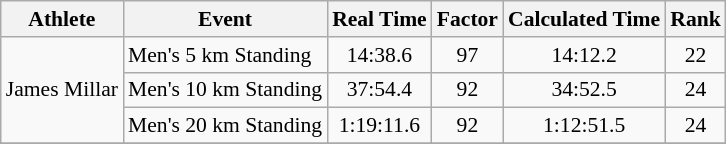<table class="wikitable" style="font-size:90%">
<tr>
<th>Athlete</th>
<th>Event</th>
<th>Real Time</th>
<th>Factor</th>
<th>Calculated Time</th>
<th>Rank</th>
</tr>
<tr align="center">
<td rowspan="3" align="left">James Millar</td>
<td align="left">Men's 5 km Standing</td>
<td>14:38.6</td>
<td>97</td>
<td>14:12.2</td>
<td>22</td>
</tr>
<tr align="center">
<td align="left">Men's 10 km Standing</td>
<td>37:54.4</td>
<td>92</td>
<td>34:52.5</td>
<td>24</td>
</tr>
<tr align="center">
<td align="left">Men's 20 km Standing</td>
<td>1:19:11.6</td>
<td>92</td>
<td>1:12:51.5</td>
<td>24</td>
</tr>
<tr>
</tr>
</table>
